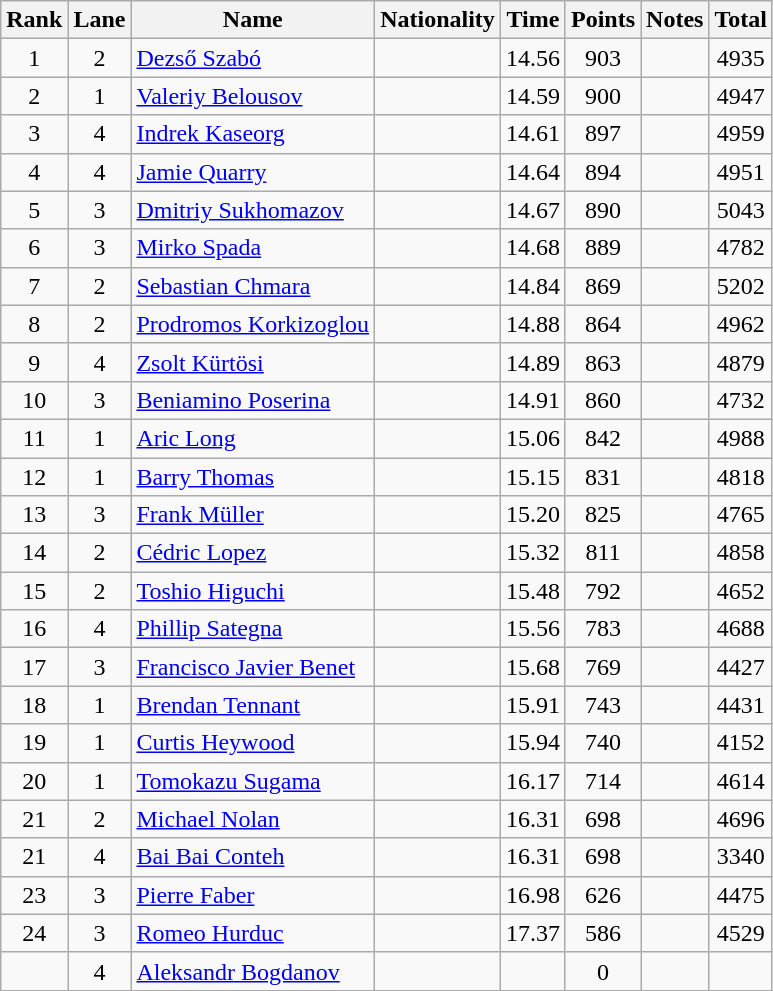<table class="wikitable sortable" style="text-align:center">
<tr>
<th>Rank</th>
<th>Lane</th>
<th>Name</th>
<th>Nationality</th>
<th>Time</th>
<th>Points</th>
<th>Notes</th>
<th>Total</th>
</tr>
<tr>
<td>1</td>
<td>2</td>
<td align="left"><a href='#'>Dezső Szabó</a></td>
<td align=left></td>
<td>14.56</td>
<td>903</td>
<td></td>
<td>4935</td>
</tr>
<tr>
<td>2</td>
<td>1</td>
<td align="left"><a href='#'>Valeriy Belousov</a></td>
<td align=left></td>
<td>14.59</td>
<td>900</td>
<td></td>
<td>4947</td>
</tr>
<tr>
<td>3</td>
<td>4</td>
<td align="left"><a href='#'>Indrek Kaseorg</a></td>
<td align=left></td>
<td>14.61</td>
<td>897</td>
<td></td>
<td>4959</td>
</tr>
<tr>
<td>4</td>
<td>4</td>
<td align="left"><a href='#'>Jamie Quarry</a></td>
<td align=left></td>
<td>14.64</td>
<td>894</td>
<td></td>
<td>4951</td>
</tr>
<tr>
<td>5</td>
<td>3</td>
<td align="left"><a href='#'>Dmitriy Sukhomazov</a></td>
<td align=left></td>
<td>14.67</td>
<td>890</td>
<td></td>
<td>5043</td>
</tr>
<tr>
<td>6</td>
<td>3</td>
<td align="left"><a href='#'>Mirko Spada</a></td>
<td align=left></td>
<td>14.68</td>
<td>889</td>
<td></td>
<td>4782</td>
</tr>
<tr>
<td>7</td>
<td>2</td>
<td align="left"><a href='#'>Sebastian Chmara</a></td>
<td align=left></td>
<td>14.84</td>
<td>869</td>
<td></td>
<td>5202</td>
</tr>
<tr>
<td>8</td>
<td>2</td>
<td align="left"><a href='#'>Prodromos Korkizoglou</a></td>
<td align=left></td>
<td>14.88</td>
<td>864</td>
<td></td>
<td>4962</td>
</tr>
<tr>
<td>9</td>
<td>4</td>
<td align="left"><a href='#'>Zsolt Kürtösi</a></td>
<td align=left></td>
<td>14.89</td>
<td>863</td>
<td></td>
<td>4879</td>
</tr>
<tr>
<td>10</td>
<td>3</td>
<td align="left"><a href='#'>Beniamino Poserina</a></td>
<td align=left></td>
<td>14.91</td>
<td>860</td>
<td></td>
<td>4732</td>
</tr>
<tr>
<td>11</td>
<td>1</td>
<td align="left"><a href='#'>Aric Long</a></td>
<td align=left></td>
<td>15.06</td>
<td>842</td>
<td></td>
<td>4988</td>
</tr>
<tr>
<td>12</td>
<td>1</td>
<td align="left"><a href='#'>Barry Thomas</a></td>
<td align=left></td>
<td>15.15</td>
<td>831</td>
<td></td>
<td>4818</td>
</tr>
<tr>
<td>13</td>
<td>3</td>
<td align="left"><a href='#'>Frank Müller</a></td>
<td align=left></td>
<td>15.20</td>
<td>825</td>
<td></td>
<td>4765</td>
</tr>
<tr>
<td>14</td>
<td>2</td>
<td align="left"><a href='#'>Cédric Lopez</a></td>
<td align=left></td>
<td>15.32</td>
<td>811</td>
<td></td>
<td>4858</td>
</tr>
<tr>
<td>15</td>
<td>2</td>
<td align="left"><a href='#'>Toshio Higuchi</a></td>
<td align=left></td>
<td>15.48</td>
<td>792</td>
<td></td>
<td>4652</td>
</tr>
<tr>
<td>16</td>
<td>4</td>
<td align="left"><a href='#'>Phillip Sategna</a></td>
<td align=left></td>
<td>15.56</td>
<td>783</td>
<td></td>
<td>4688</td>
</tr>
<tr>
<td>17</td>
<td>3</td>
<td align="left"><a href='#'>Francisco Javier Benet</a></td>
<td align=left></td>
<td>15.68</td>
<td>769</td>
<td></td>
<td>4427</td>
</tr>
<tr>
<td>18</td>
<td>1</td>
<td align="left"><a href='#'>Brendan Tennant</a></td>
<td align=left></td>
<td>15.91</td>
<td>743</td>
<td></td>
<td>4431</td>
</tr>
<tr>
<td>19</td>
<td>1</td>
<td align="left"><a href='#'>Curtis Heywood</a></td>
<td align=left></td>
<td>15.94</td>
<td>740</td>
<td></td>
<td>4152</td>
</tr>
<tr>
<td>20</td>
<td>1</td>
<td align="left"><a href='#'>Tomokazu Sugama</a></td>
<td align=left></td>
<td>16.17</td>
<td>714</td>
<td></td>
<td>4614</td>
</tr>
<tr>
<td>21</td>
<td>2</td>
<td align="left"><a href='#'>Michael Nolan</a></td>
<td align=left></td>
<td>16.31</td>
<td>698</td>
<td></td>
<td>4696</td>
</tr>
<tr>
<td>21</td>
<td>4</td>
<td align="left"><a href='#'>Bai Bai Conteh</a></td>
<td align=left></td>
<td>16.31</td>
<td>698</td>
<td></td>
<td>3340</td>
</tr>
<tr>
<td>23</td>
<td>3</td>
<td align="left"><a href='#'>Pierre Faber</a></td>
<td align=left></td>
<td>16.98</td>
<td>626</td>
<td></td>
<td>4475</td>
</tr>
<tr>
<td>24</td>
<td>3</td>
<td align="left"><a href='#'>Romeo Hurduc</a></td>
<td align=left></td>
<td>17.37</td>
<td>586</td>
<td></td>
<td>4529</td>
</tr>
<tr>
<td></td>
<td>4</td>
<td align="left"><a href='#'>Aleksandr Bogdanov</a></td>
<td align=left></td>
<td></td>
<td>0</td>
<td></td>
<td></td>
</tr>
</table>
